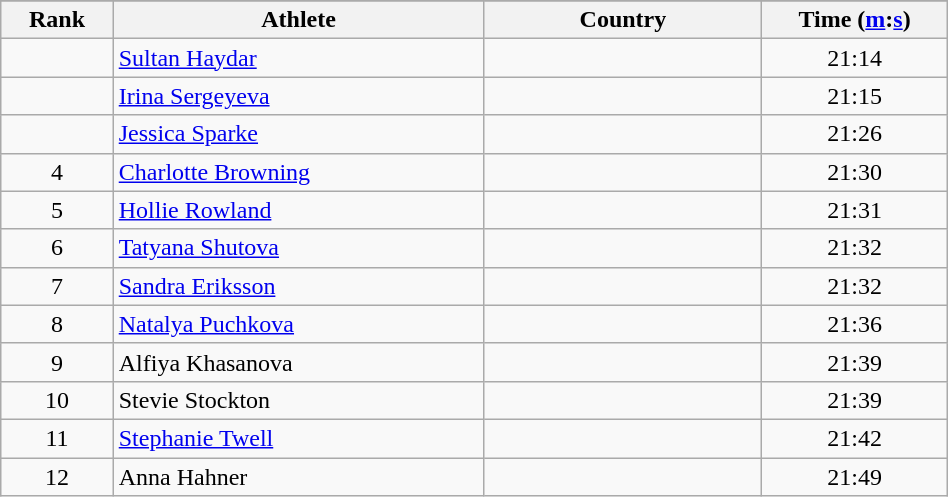<table class="wikitable" width=50%>
<tr>
</tr>
<tr>
<th width=5%>Rank</th>
<th width=20%>Athlete</th>
<th width=15%>Country</th>
<th width=10%>Time (<a href='#'>m</a>:<a href='#'>s</a>)</th>
</tr>
<tr align="center">
<td></td>
<td align="left"><a href='#'>Sultan Haydar</a></td>
<td align="left"></td>
<td>21:14</td>
</tr>
<tr align="center">
<td></td>
<td align="left"><a href='#'>Irina Sergeyeva</a></td>
<td align="left"></td>
<td>21:15</td>
</tr>
<tr align="center">
<td></td>
<td align="left"><a href='#'>Jessica Sparke</a></td>
<td align="left"></td>
<td>21:26</td>
</tr>
<tr align="center">
<td>4</td>
<td align="left"><a href='#'>Charlotte Browning</a></td>
<td align="left"></td>
<td>21:30</td>
</tr>
<tr align="center">
<td>5</td>
<td align="left"><a href='#'>Hollie Rowland</a></td>
<td align="left"></td>
<td>21:31</td>
</tr>
<tr align="center">
<td>6</td>
<td align="left"><a href='#'>Tatyana Shutova</a></td>
<td align="left"></td>
<td>21:32</td>
</tr>
<tr align="center">
<td>7</td>
<td align="left"><a href='#'>Sandra Eriksson</a></td>
<td align="left"></td>
<td>21:32</td>
</tr>
<tr align="center">
<td>8</td>
<td align="left"><a href='#'>Natalya Puchkova</a></td>
<td align="left"></td>
<td>21:36</td>
</tr>
<tr align="center">
<td>9</td>
<td align="left">Alfiya Khasanova</td>
<td align="left"></td>
<td>21:39</td>
</tr>
<tr align="center">
<td>10</td>
<td align="left">Stevie Stockton</td>
<td align="left"></td>
<td>21:39</td>
</tr>
<tr align="center">
<td>11</td>
<td align="left"><a href='#'>Stephanie Twell</a></td>
<td align="left"></td>
<td>21:42</td>
</tr>
<tr align="center">
<td>12</td>
<td align="left">Anna Hahner</td>
<td align="left"></td>
<td>21:49</td>
</tr>
</table>
